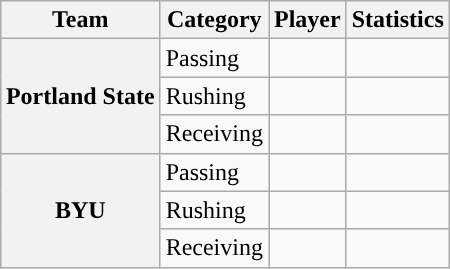<table class="wikitable" style="float:right">
<tr>
<th>Team</th>
<th>Category</th>
<th>Player</th>
<th>Statistics</th>
</tr>
<tr>
<th rowspan=3>Portland State</th>
<td>Passing</td>
<td></td>
<td></td>
</tr>
<tr>
<td>Rushing</td>
<td></td>
<td></td>
</tr>
<tr>
<td>Receiving</td>
<td></td>
<td></td>
</tr>
<tr>
<th rowspan=3>BYU</th>
<td>Passing</td>
<td></td>
<td></td>
</tr>
<tr>
<td>Rushing</td>
<td></td>
<td></td>
</tr>
<tr>
<td>Receiving</td>
<td></td>
<td></td>
</tr>
</table>
